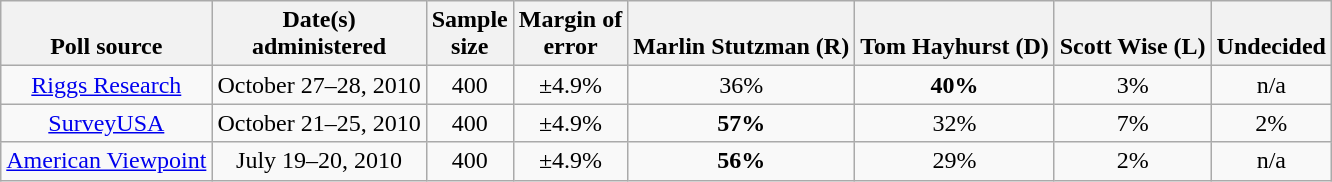<table class="wikitable" style="text-align:center">
<tr valign=bottom>
<th>Poll source</th>
<th>Date(s)<br> administered</th>
<th>Sample<br>size</th>
<th>Margin of<br>error</th>
<th align=left>Marlin Stutzman (R)</th>
<th align=left>Tom Hayhurst (D)</th>
<th align=left>Scott Wise (L)</th>
<th>Undecided</th>
</tr>
<tr>
<td><a href='#'>Riggs Research</a></td>
<td>October 27–28, 2010</td>
<td>400</td>
<td>±4.9%</td>
<td>36%</td>
<td><strong>40%</strong></td>
<td>3%</td>
<td>n/a</td>
</tr>
<tr>
<td><a href='#'>SurveyUSA</a></td>
<td>October 21–25, 2010</td>
<td>400</td>
<td>±4.9%</td>
<td><strong>57%</strong></td>
<td>32%</td>
<td>7%</td>
<td>2%</td>
</tr>
<tr>
<td><a href='#'>American Viewpoint</a></td>
<td>July 19–20, 2010</td>
<td>400</td>
<td>±4.9%</td>
<td><strong>56%</strong></td>
<td>29%</td>
<td>2%</td>
<td>n/a</td>
</tr>
</table>
